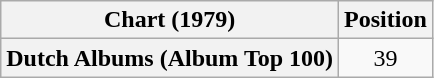<table class="wikitable sortable plainrowheaders" style="text-align:center">
<tr>
<th>Chart (1979)</th>
<th>Position</th>
</tr>
<tr>
<th scope="row">Dutch Albums (Album Top 100)</th>
<td>39</td>
</tr>
</table>
